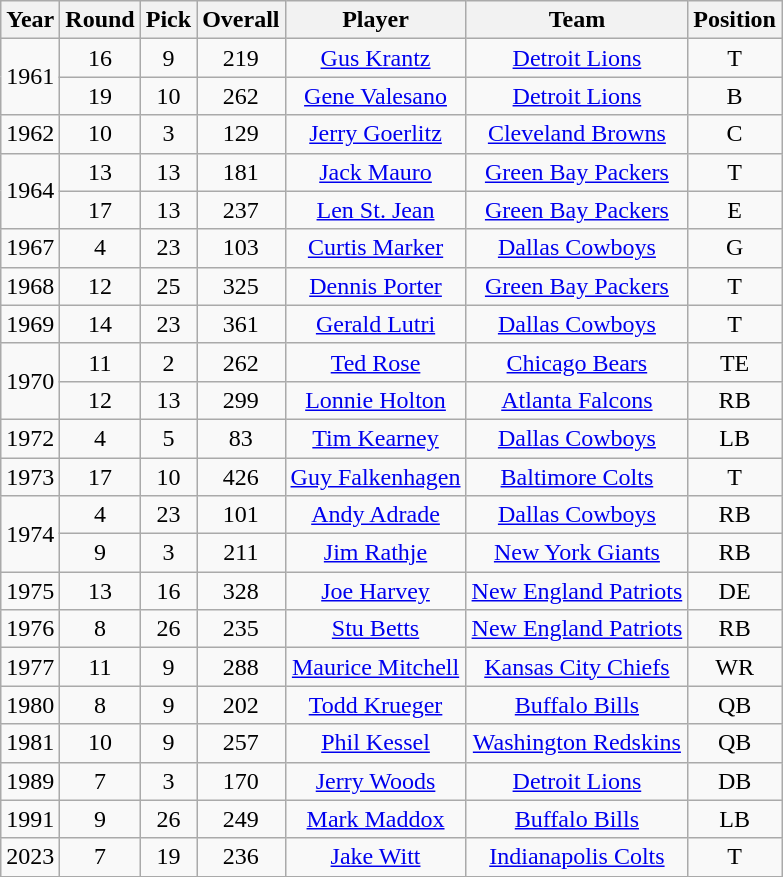<table class="wikitable sortable" style="text-align: center;">
<tr>
<th>Year</th>
<th>Round</th>
<th>Pick</th>
<th>Overall</th>
<th>Player</th>
<th>Team</th>
<th>Position</th>
</tr>
<tr>
<td rowspan="2">1961</td>
<td>16</td>
<td>9</td>
<td>219</td>
<td><a href='#'>Gus Krantz</a></td>
<td><a href='#'>Detroit Lions</a></td>
<td>T</td>
</tr>
<tr>
<td>19</td>
<td>10</td>
<td>262</td>
<td><a href='#'>Gene Valesano</a></td>
<td><a href='#'>Detroit Lions</a></td>
<td>B</td>
</tr>
<tr>
<td>1962</td>
<td>10</td>
<td>3</td>
<td>129</td>
<td><a href='#'>Jerry Goerlitz</a></td>
<td><a href='#'>Cleveland Browns</a></td>
<td>C</td>
</tr>
<tr>
<td rowspan="2">1964</td>
<td>13</td>
<td>13</td>
<td>181</td>
<td><a href='#'>Jack Mauro</a></td>
<td><a href='#'>Green Bay Packers</a></td>
<td>T</td>
</tr>
<tr>
<td>17</td>
<td>13</td>
<td>237</td>
<td><a href='#'>Len St. Jean</a></td>
<td><a href='#'>Green Bay Packers</a></td>
<td>E</td>
</tr>
<tr>
<td>1967</td>
<td>4</td>
<td>23</td>
<td>103</td>
<td><a href='#'>Curtis Marker</a></td>
<td><a href='#'>Dallas Cowboys</a></td>
<td>G</td>
</tr>
<tr>
<td>1968</td>
<td>12</td>
<td>25</td>
<td>325</td>
<td><a href='#'>Dennis Porter</a></td>
<td><a href='#'>Green Bay Packers</a></td>
<td>T</td>
</tr>
<tr>
<td>1969</td>
<td>14</td>
<td>23</td>
<td>361</td>
<td><a href='#'>Gerald Lutri</a></td>
<td><a href='#'>Dallas Cowboys</a></td>
<td>T</td>
</tr>
<tr>
<td rowspan="2">1970</td>
<td>11</td>
<td>2</td>
<td>262</td>
<td><a href='#'>Ted Rose</a></td>
<td><a href='#'>Chicago Bears</a></td>
<td>TE</td>
</tr>
<tr>
<td>12</td>
<td>13</td>
<td>299</td>
<td><a href='#'>Lonnie Holton</a></td>
<td><a href='#'>Atlanta Falcons</a></td>
<td>RB</td>
</tr>
<tr>
<td>1972</td>
<td>4</td>
<td>5</td>
<td>83</td>
<td><a href='#'>Tim Kearney</a></td>
<td><a href='#'>Dallas Cowboys</a></td>
<td>LB</td>
</tr>
<tr>
<td>1973</td>
<td>17</td>
<td>10</td>
<td>426</td>
<td><a href='#'>Guy Falkenhagen</a></td>
<td><a href='#'>Baltimore Colts</a></td>
<td>T</td>
</tr>
<tr>
<td rowspan="2">1974</td>
<td>4</td>
<td>23</td>
<td>101</td>
<td><a href='#'>Andy Adrade</a></td>
<td><a href='#'>Dallas Cowboys</a></td>
<td>RB</td>
</tr>
<tr>
<td>9</td>
<td>3</td>
<td>211</td>
<td><a href='#'>Jim Rathje</a></td>
<td><a href='#'>New York Giants</a></td>
<td>RB</td>
</tr>
<tr>
<td>1975</td>
<td>13</td>
<td>16</td>
<td>328</td>
<td><a href='#'>Joe Harvey</a></td>
<td><a href='#'>New England Patriots</a></td>
<td>DE</td>
</tr>
<tr>
<td>1976</td>
<td>8</td>
<td>26</td>
<td>235</td>
<td><a href='#'>Stu Betts</a></td>
<td><a href='#'>New England Patriots</a></td>
<td>RB</td>
</tr>
<tr>
<td>1977</td>
<td>11</td>
<td>9</td>
<td>288</td>
<td><a href='#'>Maurice Mitchell</a></td>
<td><a href='#'>Kansas City Chiefs</a></td>
<td>WR</td>
</tr>
<tr>
<td>1980</td>
<td>8</td>
<td>9</td>
<td>202</td>
<td><a href='#'>Todd Krueger</a></td>
<td><a href='#'>Buffalo Bills</a></td>
<td>QB</td>
</tr>
<tr>
<td>1981</td>
<td>10</td>
<td>9</td>
<td>257</td>
<td><a href='#'>Phil Kessel</a></td>
<td><a href='#'>Washington Redskins</a></td>
<td>QB</td>
</tr>
<tr>
<td>1989</td>
<td>7</td>
<td>3</td>
<td>170</td>
<td><a href='#'>Jerry Woods</a></td>
<td><a href='#'>Detroit Lions</a></td>
<td>DB</td>
</tr>
<tr>
<td>1991</td>
<td>9</td>
<td>26</td>
<td>249</td>
<td><a href='#'>Mark Maddox</a></td>
<td><a href='#'>Buffalo Bills</a></td>
<td>LB</td>
</tr>
<tr>
<td>2023</td>
<td>7</td>
<td>19</td>
<td>236</td>
<td><a href='#'>Jake Witt</a></td>
<td><a href='#'>Indianapolis Colts</a></td>
<td>T</td>
</tr>
<tr>
</tr>
</table>
